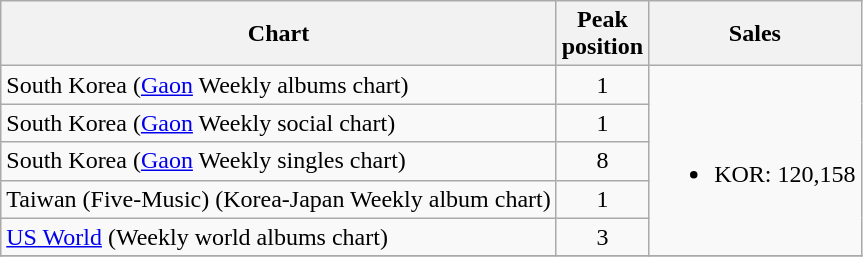<table class="wikitable sortable">
<tr>
<th>Chart</th>
<th>Peak<br>position</th>
<th style="text-align:center;">Sales</th>
</tr>
<tr>
<td>South Korea (<a href='#'>Gaon</a> Weekly albums chart)</td>
<td align="center">1</td>
<td rowspan="5"><br><ul><li>KOR: 120,158</li></ul></td>
</tr>
<tr>
<td>South Korea (<a href='#'>Gaon</a> Weekly social chart)</td>
<td align="center">1</td>
</tr>
<tr>
<td>South Korea (<a href='#'>Gaon</a> Weekly singles chart)</td>
<td align="center">8</td>
</tr>
<tr>
<td>Taiwan (Five-Music) (Korea-Japan Weekly album chart)</td>
<td align="center">1</td>
</tr>
<tr>
<td><a href='#'>US World</a> (Weekly world albums chart)</td>
<td align="center">3</td>
</tr>
<tr>
</tr>
</table>
